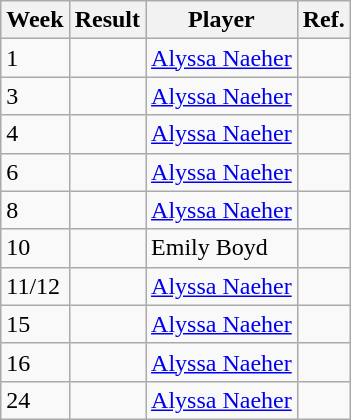<table class="wikitable sortable">
<tr>
<th data-sort-type=number>Week</th>
<th>Result</th>
<th>Player</th>
<th class=unsortable>Ref.</th>
</tr>
<tr>
<td>1</td>
<td></td>
<td> <a href='#'>Alyssa Naeher</a></td>
<td></td>
</tr>
<tr>
<td>3</td>
<td></td>
<td> <a href='#'>Alyssa Naeher</a></td>
<td></td>
</tr>
<tr>
<td>4</td>
<td></td>
<td> <a href='#'>Alyssa Naeher</a></td>
<td></td>
</tr>
<tr>
<td>6</td>
<td></td>
<td> <a href='#'>Alyssa Naeher</a></td>
<td></td>
</tr>
<tr>
<td>8</td>
<td></td>
<td> <a href='#'>Alyssa Naeher</a></td>
<td></td>
</tr>
<tr>
<td>10</td>
<td></td>
<td> Emily Boyd</td>
<td></td>
</tr>
<tr>
<td>11/12</td>
<td></td>
<td> <a href='#'>Alyssa Naeher</a></td>
<td></td>
</tr>
<tr>
<td>15</td>
<td></td>
<td> <a href='#'>Alyssa Naeher</a></td>
<td></td>
</tr>
<tr>
<td>16</td>
<td></td>
<td> <a href='#'>Alyssa Naeher</a></td>
<td></td>
</tr>
<tr>
<td>24</td>
<td></td>
<td> <a href='#'>Alyssa Naeher</a></td>
<td></td>
</tr>
</table>
